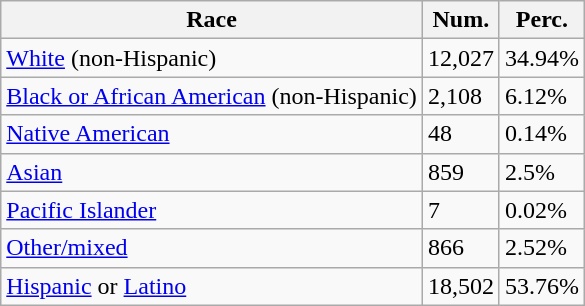<table class="wikitable">
<tr>
<th>Race</th>
<th>Num.</th>
<th>Perc.</th>
</tr>
<tr>
<td><a href='#'>White</a> (non-Hispanic)</td>
<td>12,027</td>
<td>34.94%</td>
</tr>
<tr>
<td><a href='#'>Black or African American</a> (non-Hispanic)</td>
<td>2,108</td>
<td>6.12%</td>
</tr>
<tr>
<td><a href='#'>Native American</a></td>
<td>48</td>
<td>0.14%</td>
</tr>
<tr>
<td><a href='#'>Asian</a></td>
<td>859</td>
<td>2.5%</td>
</tr>
<tr>
<td><a href='#'>Pacific Islander</a></td>
<td>7</td>
<td>0.02%</td>
</tr>
<tr>
<td><a href='#'>Other/mixed</a></td>
<td>866</td>
<td>2.52%</td>
</tr>
<tr>
<td><a href='#'>Hispanic</a> or <a href='#'>Latino</a></td>
<td>18,502</td>
<td>53.76%</td>
</tr>
</table>
